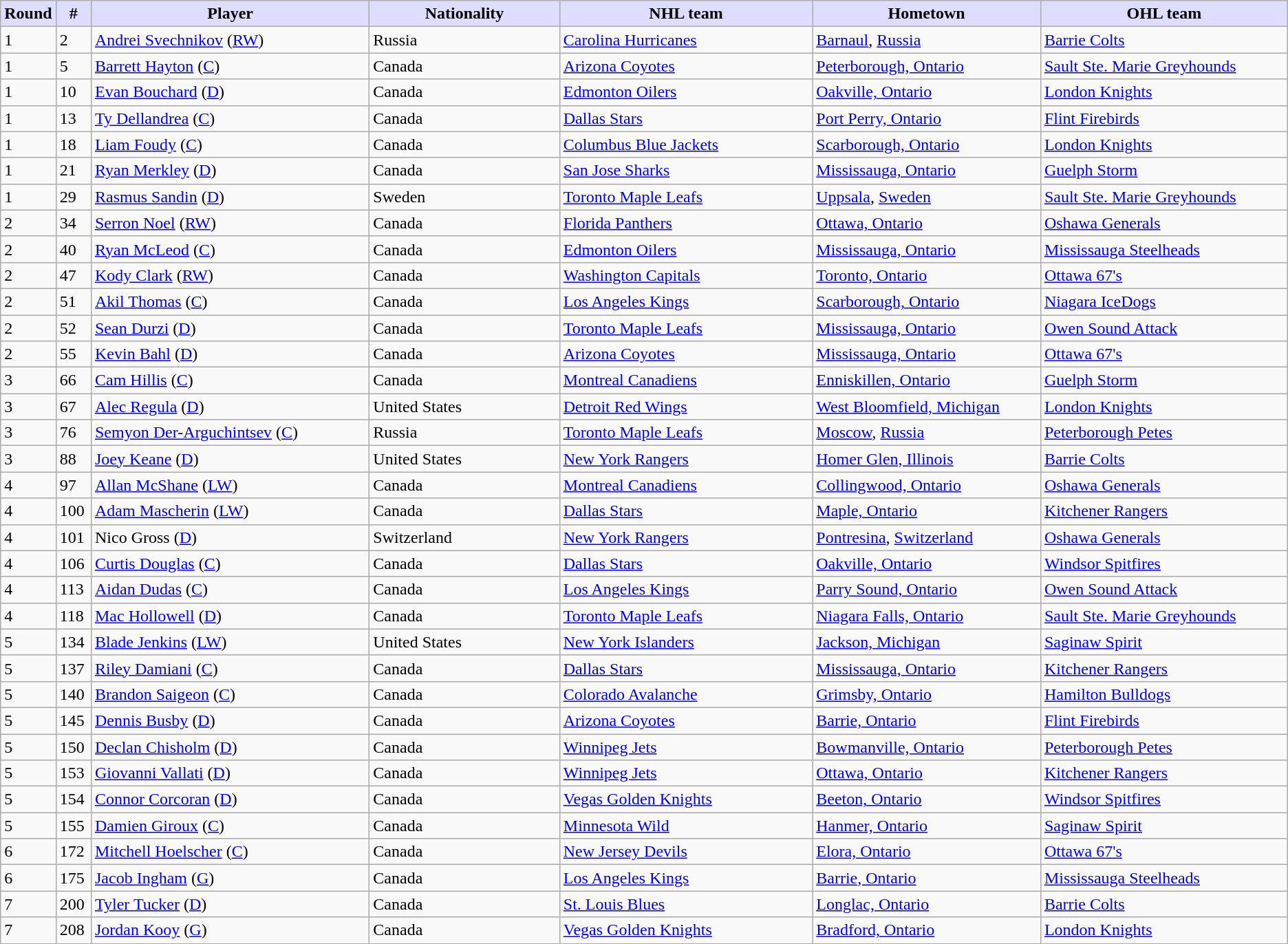<table class="wikitable">
<tr>
<th style="background:#ddf; width:2.75%;">Round</th>
<th style="background:#ddf; width:2.75%;">#</th>
<th style="background:#ddf; width:22.0%;">Player</th>
<th style="background:#ddf; width:15.0%;">Nationality</th>
<th style="background:#ddf; width:20.0%;">NHL team</th>
<th style="background:#ddf; width:18.0%;">Hometown</th>
<th style="background:#ddf; width:100.0%;">OHL team</th>
</tr>
<tr>
<td>1</td>
<td>2</td>
<td><a href='#'>Andrei Svechnikov</a> (<a href='#'>RW</a>)</td>
<td> Russia</td>
<td><a href='#'>Carolina Hurricanes</a></td>
<td><a href='#'>Barnaul</a>, <a href='#'>Russia</a></td>
<td><a href='#'>Barrie Colts</a></td>
</tr>
<tr>
<td>1</td>
<td>5</td>
<td><a href='#'>Barrett Hayton</a> (<a href='#'>C</a>)</td>
<td> Canada</td>
<td><a href='#'>Arizona Coyotes</a></td>
<td><a href='#'>Peterborough, Ontario</a></td>
<td><a href='#'>Sault Ste. Marie Greyhounds</a></td>
</tr>
<tr>
<td>1</td>
<td>10</td>
<td><a href='#'>Evan Bouchard</a> (<a href='#'>D</a>)</td>
<td> Canada</td>
<td><a href='#'>Edmonton Oilers</a></td>
<td><a href='#'>Oakville, Ontario</a></td>
<td><a href='#'>London Knights</a></td>
</tr>
<tr>
<td>1</td>
<td>13</td>
<td><a href='#'>Ty Dellandrea</a> (<a href='#'>C</a>)</td>
<td> Canada</td>
<td><a href='#'>Dallas Stars</a></td>
<td><a href='#'>Port Perry, Ontario</a></td>
<td><a href='#'>Flint Firebirds</a></td>
</tr>
<tr>
<td>1</td>
<td>18</td>
<td><a href='#'>Liam Foudy</a> (<a href='#'>C</a>)</td>
<td> Canada</td>
<td><a href='#'>Columbus Blue Jackets</a></td>
<td><a href='#'>Scarborough, Ontario</a></td>
<td><a href='#'>London Knights</a></td>
</tr>
<tr>
<td>1</td>
<td>21</td>
<td><a href='#'>Ryan Merkley</a> (<a href='#'>D</a>)</td>
<td> Canada</td>
<td><a href='#'>San Jose Sharks</a></td>
<td><a href='#'>Mississauga, Ontario</a></td>
<td><a href='#'>Guelph Storm</a></td>
</tr>
<tr>
<td>1</td>
<td>29</td>
<td><a href='#'>Rasmus Sandin</a> (<a href='#'>D</a>)</td>
<td> Sweden</td>
<td><a href='#'>Toronto Maple Leafs</a></td>
<td><a href='#'>Uppsala</a>, <a href='#'>Sweden</a></td>
<td><a href='#'>Sault Ste. Marie Greyhounds</a></td>
</tr>
<tr>
<td>2</td>
<td>34</td>
<td><a href='#'>Serron Noel</a> (<a href='#'>RW</a>)</td>
<td> Canada</td>
<td><a href='#'>Florida Panthers</a></td>
<td><a href='#'>Ottawa, Ontario</a></td>
<td><a href='#'>Oshawa Generals</a></td>
</tr>
<tr>
<td>2</td>
<td>40</td>
<td><a href='#'>Ryan McLeod</a> (<a href='#'>C</a>)</td>
<td> Canada</td>
<td><a href='#'>Edmonton Oilers</a></td>
<td><a href='#'>Mississauga, Ontario</a></td>
<td><a href='#'>Mississauga Steelheads</a></td>
</tr>
<tr>
<td>2</td>
<td>47</td>
<td><a href='#'>Kody Clark</a> (<a href='#'>RW</a>)</td>
<td> Canada</td>
<td><a href='#'>Washington Capitals</a></td>
<td><a href='#'>Toronto, Ontario</a></td>
<td><a href='#'>Ottawa 67's</a></td>
</tr>
<tr>
<td>2</td>
<td>51</td>
<td><a href='#'>Akil Thomas</a> (<a href='#'>C</a>)</td>
<td> Canada</td>
<td><a href='#'>Los Angeles Kings</a></td>
<td><a href='#'>Scarborough, Ontario</a></td>
<td><a href='#'>Niagara IceDogs</a></td>
</tr>
<tr>
<td>2</td>
<td>52</td>
<td><a href='#'>Sean Durzi</a> (<a href='#'>D</a>)</td>
<td> Canada</td>
<td><a href='#'>Toronto Maple Leafs</a></td>
<td><a href='#'>Mississauga, Ontario</a></td>
<td><a href='#'>Owen Sound Attack</a></td>
</tr>
<tr>
<td>2</td>
<td>55</td>
<td><a href='#'>Kevin Bahl</a> (<a href='#'>D</a>)</td>
<td> Canada</td>
<td><a href='#'>Arizona Coyotes</a></td>
<td><a href='#'>Mississauga, Ontario</a></td>
<td><a href='#'>Ottawa 67's</a></td>
</tr>
<tr>
<td>3</td>
<td>66</td>
<td><a href='#'>Cam Hillis</a> (<a href='#'>C</a>)</td>
<td> Canada</td>
<td><a href='#'>Montreal Canadiens</a></td>
<td><a href='#'>Enniskillen, Ontario</a></td>
<td><a href='#'>Guelph Storm</a></td>
</tr>
<tr>
<td>3</td>
<td>67</td>
<td><a href='#'>Alec Regula</a> (<a href='#'>D</a>)</td>
<td> United States</td>
<td><a href='#'>Detroit Red Wings</a></td>
<td><a href='#'>West Bloomfield, Michigan</a></td>
<td><a href='#'>London Knights</a></td>
</tr>
<tr>
<td>3</td>
<td>76</td>
<td><a href='#'>Semyon Der-Arguchintsev</a> (<a href='#'>C</a>)</td>
<td> Russia</td>
<td><a href='#'>Toronto Maple Leafs</a></td>
<td><a href='#'>Moscow</a>, <a href='#'>Russia</a></td>
<td><a href='#'>Peterborough Petes</a></td>
</tr>
<tr>
<td>3</td>
<td>88</td>
<td><a href='#'>Joey Keane</a> (<a href='#'>D</a>)</td>
<td> United States</td>
<td><a href='#'>New York Rangers</a></td>
<td><a href='#'>Homer Glen, Illinois</a></td>
<td><a href='#'>Barrie Colts</a></td>
</tr>
<tr>
<td>4</td>
<td>97</td>
<td><a href='#'>Allan McShane</a> (<a href='#'>LW</a>)</td>
<td> Canada</td>
<td><a href='#'>Montreal Canadiens</a></td>
<td><a href='#'>Collingwood, Ontario</a></td>
<td><a href='#'>Oshawa Generals</a></td>
</tr>
<tr>
<td>4</td>
<td>100</td>
<td><a href='#'>Adam Mascherin</a> (<a href='#'>LW</a>)</td>
<td> Canada</td>
<td><a href='#'>Dallas Stars</a></td>
<td><a href='#'>Maple, Ontario</a></td>
<td><a href='#'>Kitchener Rangers</a></td>
</tr>
<tr>
<td>4</td>
<td>101</td>
<td>Nico Gross (<a href='#'>D</a>)</td>
<td> Switzerland</td>
<td><a href='#'>New York Rangers</a></td>
<td><a href='#'>Pontresina</a>, <a href='#'>Switzerland</a></td>
<td><a href='#'>Oshawa Generals</a></td>
</tr>
<tr>
<td>4</td>
<td>106</td>
<td><a href='#'>Curtis Douglas</a> (<a href='#'>C</a>)</td>
<td> Canada</td>
<td><a href='#'>Dallas Stars</a></td>
<td><a href='#'>Oakville, Ontario</a></td>
<td><a href='#'>Windsor Spitfires</a></td>
</tr>
<tr>
<td>4</td>
<td>113</td>
<td><a href='#'>Aidan Dudas</a> (<a href='#'>C</a>)</td>
<td> Canada</td>
<td><a href='#'>Los Angeles Kings</a></td>
<td><a href='#'>Parry Sound, Ontario</a></td>
<td><a href='#'>Owen Sound Attack</a></td>
</tr>
<tr>
<td>4</td>
<td>118</td>
<td><a href='#'>Mac Hollowell</a> (<a href='#'>D</a>)</td>
<td> Canada</td>
<td><a href='#'>Toronto Maple Leafs</a></td>
<td><a href='#'>Niagara Falls, Ontario</a></td>
<td><a href='#'>Sault Ste. Marie Greyhounds</a></td>
</tr>
<tr>
<td>5</td>
<td>134</td>
<td><a href='#'>Blade Jenkins</a> (<a href='#'>LW</a>)</td>
<td> United States</td>
<td><a href='#'>New York Islanders</a></td>
<td><a href='#'>Jackson, Michigan</a></td>
<td><a href='#'>Saginaw Spirit</a></td>
</tr>
<tr>
<td>5</td>
<td>137</td>
<td><a href='#'>Riley Damiani</a> (<a href='#'>C</a>)</td>
<td> Canada</td>
<td><a href='#'>Dallas Stars</a></td>
<td><a href='#'>Mississauga, Ontario</a></td>
<td><a href='#'>Kitchener Rangers</a></td>
</tr>
<tr>
<td>5</td>
<td>140</td>
<td><a href='#'>Brandon Saigeon</a> (<a href='#'>C</a>)</td>
<td> Canada</td>
<td><a href='#'>Colorado Avalanche</a></td>
<td><a href='#'>Grimsby, Ontario</a></td>
<td><a href='#'>Hamilton Bulldogs</a></td>
</tr>
<tr>
<td>5</td>
<td>145</td>
<td><a href='#'>Dennis Busby</a> (<a href='#'>D</a>)</td>
<td> Canada</td>
<td><a href='#'>Arizona Coyotes</a></td>
<td><a href='#'>Barrie, Ontario</a></td>
<td><a href='#'>Flint Firebirds</a></td>
</tr>
<tr>
<td>5</td>
<td>150</td>
<td><a href='#'>Declan Chisholm</a> (<a href='#'>D</a>)</td>
<td> Canada</td>
<td><a href='#'>Winnipeg Jets</a></td>
<td><a href='#'>Bowmanville, Ontario</a></td>
<td><a href='#'>Peterborough Petes</a></td>
</tr>
<tr>
<td>5</td>
<td>153</td>
<td><a href='#'>Giovanni Vallati</a> (<a href='#'>D</a>)</td>
<td> Canada</td>
<td><a href='#'>Winnipeg Jets</a></td>
<td><a href='#'>Ottawa, Ontario</a></td>
<td><a href='#'>Kitchener Rangers</a></td>
</tr>
<tr>
<td>5</td>
<td>154</td>
<td><a href='#'>Connor Corcoran</a> (<a href='#'>D</a>)</td>
<td> Canada</td>
<td><a href='#'>Vegas Golden Knights</a></td>
<td><a href='#'>Beeton, Ontario</a></td>
<td><a href='#'>Windsor Spitfires</a></td>
</tr>
<tr>
<td>5</td>
<td>155</td>
<td><a href='#'>Damien Giroux</a> (<a href='#'>C</a>)</td>
<td> Canada</td>
<td><a href='#'>Minnesota Wild</a></td>
<td><a href='#'>Hanmer, Ontario</a></td>
<td><a href='#'>Saginaw Spirit</a></td>
</tr>
<tr>
<td>6</td>
<td>172</td>
<td><a href='#'>Mitchell Hoelscher</a> (<a href='#'>C</a>)</td>
<td> Canada</td>
<td><a href='#'>New Jersey Devils</a></td>
<td><a href='#'>Elora, Ontario</a></td>
<td><a href='#'>Ottawa 67's</a></td>
</tr>
<tr>
<td>6</td>
<td>175</td>
<td><a href='#'>Jacob Ingham</a> (<a href='#'>G</a>)</td>
<td> Canada</td>
<td><a href='#'>Los Angeles Kings</a></td>
<td><a href='#'>Barrie, Ontario</a></td>
<td><a href='#'>Mississauga Steelheads</a></td>
</tr>
<tr>
<td>7</td>
<td>200</td>
<td><a href='#'>Tyler Tucker</a> (<a href='#'>D</a>)</td>
<td> Canada</td>
<td><a href='#'>St. Louis Blues</a></td>
<td><a href='#'>Longlac, Ontario</a></td>
<td><a href='#'>Barrie Colts</a></td>
</tr>
<tr>
<td>7</td>
<td>208</td>
<td><a href='#'>Jordan Kooy</a> (<a href='#'>G</a>)</td>
<td> Canada</td>
<td><a href='#'>Vegas Golden Knights</a></td>
<td><a href='#'>Bradford, Ontario</a></td>
<td><a href='#'>London Knights</a></td>
</tr>
</table>
